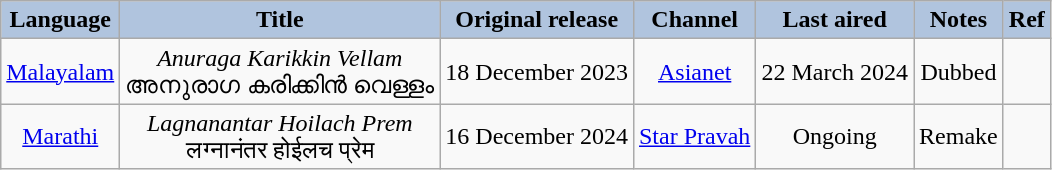<table class="wikitable" style="text-align:center;">
<tr>
<th style="background:LightSteelBlue;">Language</th>
<th style="background:LightSteelBlue;">Title</th>
<th style="background:LightSteelBlue;">Original release</th>
<th style="background:LightSteelBlue;">Channel</th>
<th style="background:LightSteelBlue;">Last aired</th>
<th style="background:LightSteelBlue;">Notes</th>
<th style="background:LightSteelBlue;">Ref</th>
</tr>
<tr>
<td><a href='#'>Malayalam</a></td>
<td><em>Anuraga Karikkin Vellam</em> <br> അനുരാഗ കരിക്കിൻ വെള്ളം</td>
<td>18 December 2023</td>
<td><a href='#'>Asianet</a></td>
<td>22 March 2024</td>
<td>Dubbed</td>
<td></td>
</tr>
<tr>
<td><a href='#'>Marathi</a></td>
<td><em>Lagnanantar Hoilach Prem</em> <br> लग्नानंतर होईलच प्रेम</td>
<td>16 December 2024</td>
<td><a href='#'>Star Pravah</a></td>
<td>Ongoing</td>
<td>Remake</td>
<td></td>
</tr>
</table>
